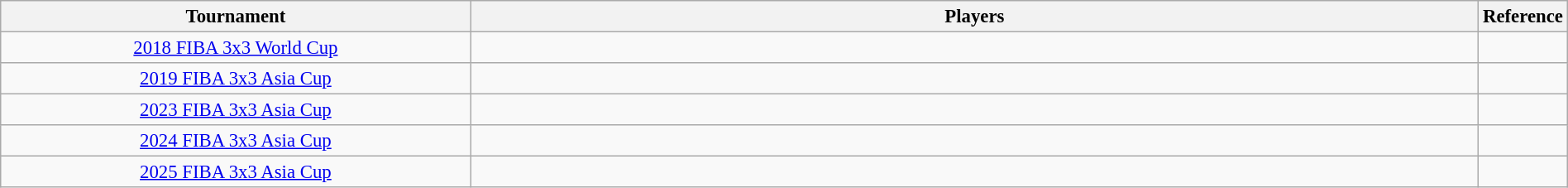<table class="wikitable collapsible" style="text-align: center; font-size:95%;" width=100%>
<tr>
<th width=30%>Tournament</th>
<th>Players</th>
<th width=3%>Reference</th>
</tr>
<tr>
<td><a href='#'>2018 FIBA 3x3 World Cup</a></td>
<td><br></td>
<td></td>
</tr>
<tr>
<td><a href='#'>2019 FIBA 3x3 Asia Cup</a></td>
<td><br></td>
<td></td>
</tr>
<tr>
<td><a href='#'>2023 FIBA 3x3 Asia Cup</a></td>
<td><br></td>
<td></td>
</tr>
<tr>
<td><a href='#'>2024 FIBA 3x3 Asia Cup</a></td>
<td><br></td>
<td></td>
</tr>
<tr>
<td><a href='#'>2025 FIBA 3x3 Asia Cup</a></td>
<td><br></td>
<td></td>
</tr>
</table>
